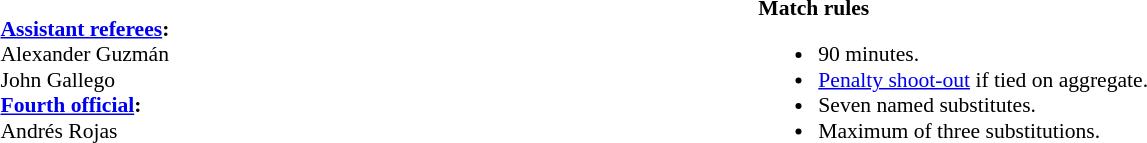<table width=100% style="font-size: 90%">
<tr>
<td><br><strong><a href='#'>Assistant referees</a>:</strong>
<br>Alexander Guzmán
<br>John Gallego
<br><strong><a href='#'>Fourth official</a>:</strong>
<br>Andrés Rojas
<br></td>
<td style="width:60%; vertical-align:top"><br><strong>Match rules</strong><ul><li>90 minutes.</li><li><a href='#'>Penalty shoot-out</a> if tied on aggregate.</li><li>Seven named substitutes.</li><li>Maximum of three substitutions.</li></ul></td>
</tr>
</table>
